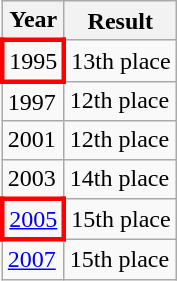<table class="wikitable">
<tr>
<th>Year</th>
<th>Result</th>
</tr>
<tr>
<td style="border: 3px solid red"> 1995</td>
<td>13th place</td>
</tr>
<tr>
<td> 1997</td>
<td>12th place</td>
</tr>
<tr>
<td> 2001</td>
<td>12th place</td>
</tr>
<tr>
<td> 2003</td>
<td>14th place</td>
</tr>
<tr>
<td style="border: 3px solid red"> <a href='#'>2005</a></td>
<td>15th place</td>
</tr>
<tr>
<td> <a href='#'>2007</a></td>
<td>15th place</td>
</tr>
</table>
